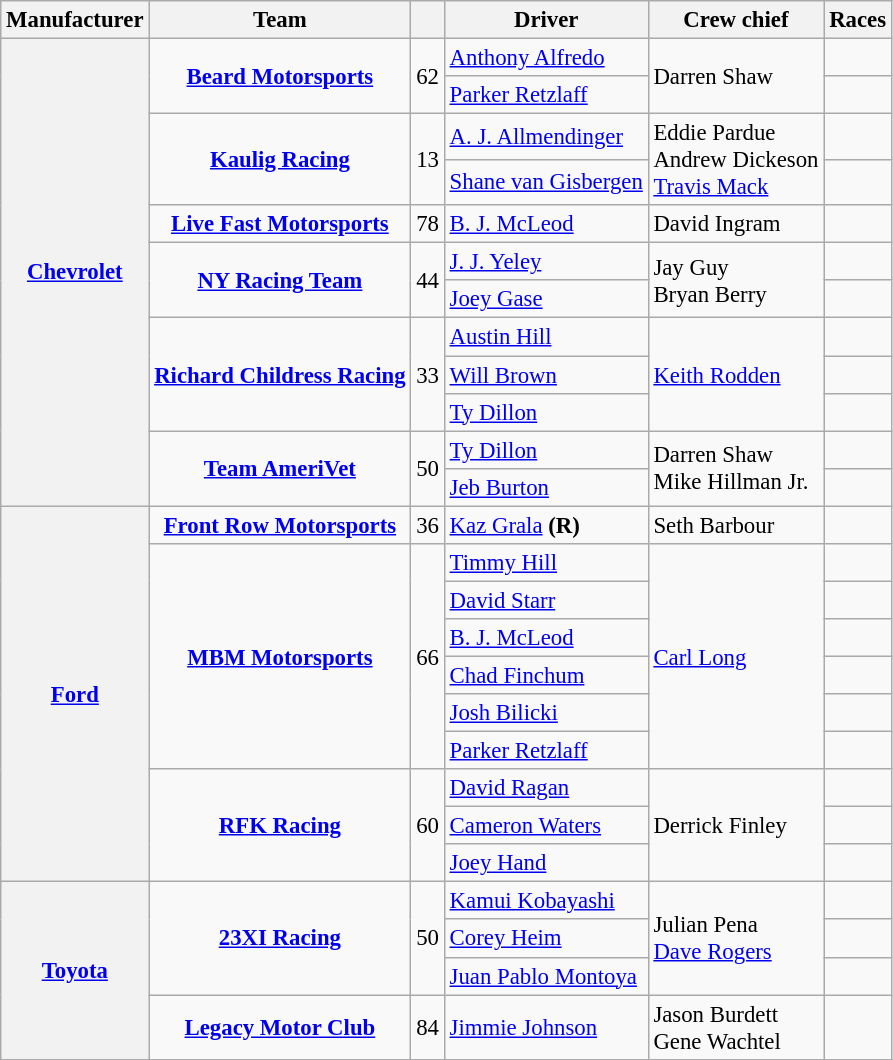<table class="wikitable" style="font-size: 95%;">
<tr>
<th>Manufacturer</th>
<th>Team</th>
<th></th>
<th>Driver</th>
<th>Crew chief</th>
<th>Races</th>
</tr>
<tr>
<th rowspan="12"><a href='#'>Chevrolet</a></th>
<td rowspan=2 style="text-align:center;"><strong><a href='#'>Beard Motorsports</a></strong></td>
<td rowspan=2>62</td>
<td><a href='#'>Anthony Alfredo</a></td>
<td rowspan=2>Darren Shaw</td>
<td></td>
</tr>
<tr>
<td><a href='#'>Parker Retzlaff</a></td>
<td></td>
</tr>
<tr>
<td rowspan=2 style="text-align:center;"><strong><a href='#'>Kaulig Racing</a></strong></td>
<td rowspan=2>13</td>
<td><a href='#'>A. J. Allmendinger</a></td>
<td rowspan=2>Eddie Pardue <small></small> <br> Andrew Dickeson <small></small> <br> <a href='#'>Travis Mack</a> <small></small></td>
<td></td>
</tr>
<tr>
<td><a href='#'>Shane van Gisbergen</a></td>
<td></td>
</tr>
<tr>
<td style="text-align:center;"><strong><a href='#'>Live Fast Motorsports</a></strong></td>
<td>78</td>
<td><a href='#'>B. J. McLeod</a></td>
<td>David Ingram</td>
<td></td>
</tr>
<tr>
<td rowspan=2 style="text-align:center;"><strong><a href='#'>NY Racing Team</a></strong></td>
<td rowspan=2>44</td>
<td><a href='#'>J. J. Yeley</a></td>
<td rowspan=2>Jay Guy <small></small> <br> Bryan Berry <small></small></td>
<td></td>
</tr>
<tr>
<td><a href='#'>Joey Gase</a></td>
<td></td>
</tr>
<tr>
<td rowspan="3" style="text-align:center;"><strong><a href='#'>Richard Childress Racing</a></strong></td>
<td rowspan="3">33</td>
<td><a href='#'>Austin Hill</a></td>
<td rowspan="3"><a href='#'>Keith Rodden</a></td>
<td></td>
</tr>
<tr>
<td><a href='#'>Will Brown</a></td>
<td></td>
</tr>
<tr>
<td><a href='#'>Ty Dillon</a></td>
<td></td>
</tr>
<tr>
<td rowspan="2" style="text-align:center;"><strong><a href='#'>Team AmeriVet</a></strong></td>
<td rowspan="2">50</td>
<td><a href='#'>Ty Dillon</a></td>
<td rowspan="2">Darren Shaw <small></small> <br> Mike Hillman Jr. <small></small></td>
<td></td>
</tr>
<tr>
<td><a href='#'>Jeb Burton</a></td>
<td></td>
</tr>
<tr>
<th rowspan="10"><a href='#'>Ford</a></th>
<td style="text-align:center;"><strong><a href='#'>Front Row Motorsports</a></strong></td>
<td>36</td>
<td><a href='#'>Kaz Grala</a> <strong>(R)</strong></td>
<td>Seth Barbour</td>
<td></td>
</tr>
<tr>
<td rowspan="6" style="text-align:center;"><strong><a href='#'>MBM Motorsports</a></strong></td>
<td rowspan="6">66</td>
<td><a href='#'>Timmy Hill</a></td>
<td rowspan="6"><a href='#'>Carl Long</a></td>
<td></td>
</tr>
<tr>
<td><a href='#'>David Starr</a></td>
<td></td>
</tr>
<tr>
<td><a href='#'>B. J. McLeod</a></td>
<td></td>
</tr>
<tr>
<td><a href='#'>Chad Finchum</a></td>
<td></td>
</tr>
<tr>
<td><a href='#'>Josh Bilicki</a></td>
<td></td>
</tr>
<tr>
<td><a href='#'>Parker Retzlaff</a></td>
<td></td>
</tr>
<tr>
<td rowspan="3" style="text-align:center;"><strong><a href='#'>RFK Racing</a></strong></td>
<td rowspan="3">60</td>
<td><a href='#'>David Ragan</a></td>
<td rowspan="3">Derrick Finley</td>
<td></td>
</tr>
<tr>
<td><a href='#'>Cameron Waters</a></td>
<td></td>
</tr>
<tr>
<td><a href='#'>Joey Hand</a></td>
<td></td>
</tr>
<tr>
<th rowspan="4"><a href='#'>Toyota</a></th>
<td rowspan="3" style="text-align:center;"><strong><a href='#'>23XI Racing</a></strong></td>
<td rowspan="3">50</td>
<td><a href='#'>Kamui Kobayashi</a></td>
<td rowspan="3">Julian Pena <small></small> <br> <a href='#'>Dave Rogers</a> <small></small></td>
<td></td>
</tr>
<tr>
<td><a href='#'>Corey Heim</a></td>
<td></td>
</tr>
<tr>
<td><a href='#'>Juan Pablo Montoya</a></td>
<td></td>
</tr>
<tr>
<td style="text-align:center;"><strong><a href='#'>Legacy Motor Club</a></strong></td>
<td>84</td>
<td><a href='#'>Jimmie Johnson</a></td>
<td>Jason Burdett <small></small><br>Gene Wachtel <small></small></td>
<td></td>
</tr>
</table>
